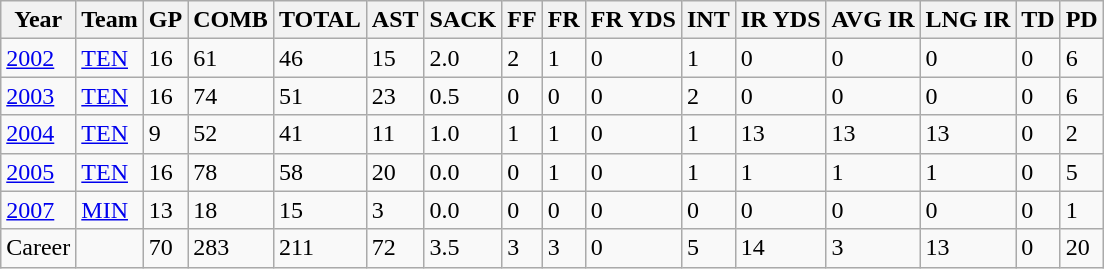<table class="wikitable">
<tr>
<th>Year</th>
<th>Team</th>
<th>GP</th>
<th>COMB</th>
<th>TOTAL</th>
<th>AST</th>
<th>SACK</th>
<th>FF</th>
<th>FR</th>
<th>FR YDS</th>
<th>INT</th>
<th>IR YDS</th>
<th>AVG IR</th>
<th>LNG IR</th>
<th>TD</th>
<th>PD</th>
</tr>
<tr>
<td><a href='#'>2002</a></td>
<td><a href='#'>TEN</a></td>
<td>16</td>
<td>61</td>
<td>46</td>
<td>15</td>
<td>2.0</td>
<td>2</td>
<td>1</td>
<td>0</td>
<td>1</td>
<td>0</td>
<td>0</td>
<td>0</td>
<td>0</td>
<td>6</td>
</tr>
<tr>
<td><a href='#'>2003</a></td>
<td><a href='#'>TEN</a></td>
<td>16</td>
<td>74</td>
<td>51</td>
<td>23</td>
<td>0.5</td>
<td>0</td>
<td>0</td>
<td>0</td>
<td>2</td>
<td>0</td>
<td>0</td>
<td>0</td>
<td>0</td>
<td>6</td>
</tr>
<tr>
<td><a href='#'>2004</a></td>
<td><a href='#'>TEN</a></td>
<td>9</td>
<td>52</td>
<td>41</td>
<td>11</td>
<td>1.0</td>
<td>1</td>
<td>1</td>
<td>0</td>
<td>1</td>
<td>13</td>
<td>13</td>
<td>13</td>
<td>0</td>
<td>2</td>
</tr>
<tr>
<td><a href='#'>2005</a></td>
<td><a href='#'>TEN</a></td>
<td>16</td>
<td>78</td>
<td>58</td>
<td>20</td>
<td>0.0</td>
<td>0</td>
<td>1</td>
<td>0</td>
<td>1</td>
<td>1</td>
<td>1</td>
<td>1</td>
<td>0</td>
<td>5</td>
</tr>
<tr>
<td><a href='#'>2007</a></td>
<td><a href='#'>MIN</a></td>
<td>13</td>
<td>18</td>
<td>15</td>
<td>3</td>
<td>0.0</td>
<td>0</td>
<td>0</td>
<td>0</td>
<td>0</td>
<td>0</td>
<td>0</td>
<td>0</td>
<td>0</td>
<td>1</td>
</tr>
<tr>
<td>Career</td>
<td></td>
<td>70</td>
<td>283</td>
<td>211</td>
<td>72</td>
<td>3.5</td>
<td>3</td>
<td>3</td>
<td>0</td>
<td>5</td>
<td>14</td>
<td>3</td>
<td>13</td>
<td>0</td>
<td>20</td>
</tr>
</table>
